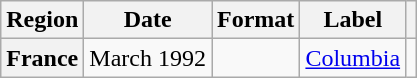<table class="wikitable plainrowheaders">
<tr>
<th scope="col">Region</th>
<th scope="col">Date</th>
<th scope="col">Format</th>
<th scope="col">Label</th>
<th scope="col"></th>
</tr>
<tr>
<th scope="row">France</th>
<td>March 1992</td>
<td></td>
<td><a href='#'>Columbia</a></td>
<td align="center"></td>
</tr>
</table>
